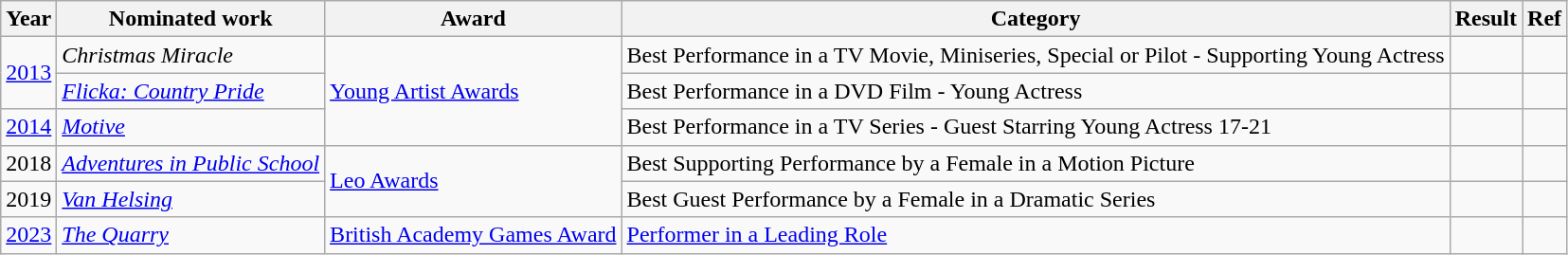<table class="wikitable">
<tr>
<th style="text-align:center;">Year</th>
<th style="text-align:center;">Nominated work</th>
<th style="text-align:center;">Award</th>
<th style="text-align:center;">Category</th>
<th style="text-align:center;">Result</th>
<th style="text-align:center;">Ref</th>
</tr>
<tr>
<td rowspan=2><a href='#'>2013</a></td>
<td><em>Christmas Miracle</em></td>
<td rowspan=3><a href='#'>Young Artist Awards</a></td>
<td>Best Performance in a TV Movie, Miniseries, Special or Pilot - Supporting Young Actress</td>
<td></td>
<td></td>
</tr>
<tr>
<td><em><a href='#'>Flicka: Country Pride</a></em></td>
<td>Best Performance in a DVD Film - Young Actress</td>
<td></td>
<td></td>
</tr>
<tr>
<td><a href='#'>2014</a></td>
<td><em><a href='#'>Motive</a></em></td>
<td>Best Performance in a TV Series - Guest Starring Young Actress 17-21</td>
<td></td>
<td></td>
</tr>
<tr>
<td>2018</td>
<td><em><a href='#'>Adventures in Public School</a></em></td>
<td rowspan="2"><a href='#'>Leo Awards</a></td>
<td>Best Supporting Performance by a Female in a Motion Picture</td>
<td></td>
<td></td>
</tr>
<tr>
<td>2019</td>
<td><em><a href='#'>Van Helsing</a></em></td>
<td>Best Guest Performance by a Female in a Dramatic Series</td>
<td></td>
<td></td>
</tr>
<tr>
<td><a href='#'>2023</a></td>
<td><em><a href='#'>The Quarry</a></em></td>
<td><a href='#'>British Academy Games Award</a></td>
<td><a href='#'>Performer in a Leading Role</a></td>
<td></td>
<td></td>
</tr>
</table>
